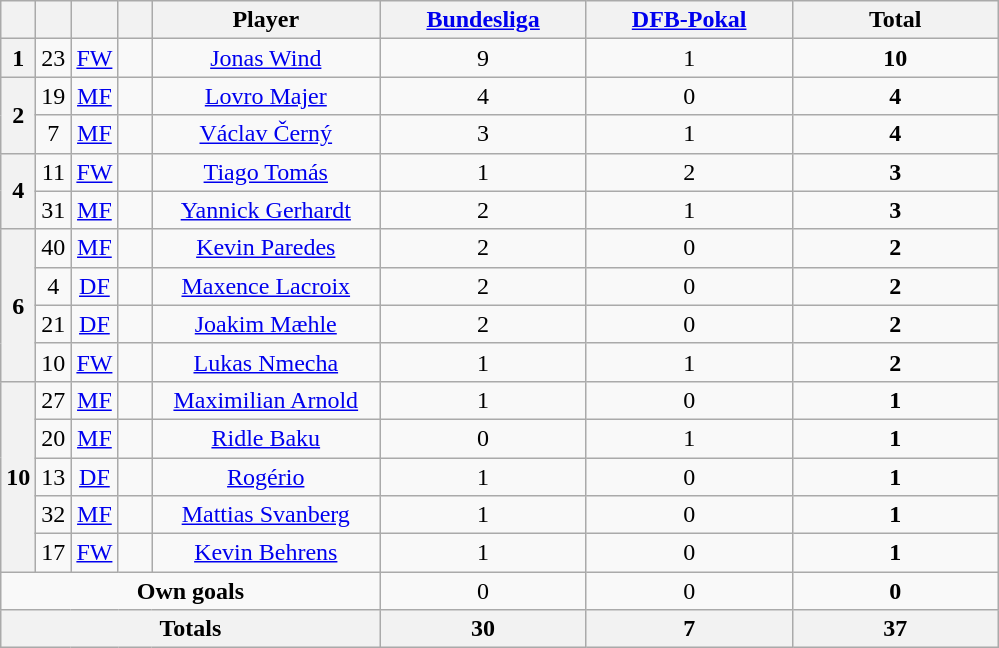<table class="wikitable" style="text-align:center">
<tr>
<th width=15></th>
<th width=15></th>
<th width=15></th>
<th width=15></th>
<th width=145>Player</th>
<th width=130><a href='#'>Bundesliga</a></th>
<th width=130><a href='#'>DFB-Pokal</a></th>
<th width=130>Total</th>
</tr>
<tr>
<th>1</th>
<td align=center>23</td>
<td align=center><a href='#'>FW</a></td>
<td></td>
<td><a href='#'>Jonas Wind</a></td>
<td>9</td>
<td>1</td>
<td><strong>10</strong></td>
</tr>
<tr>
<th rowspan=2>2</th>
<td align=center>19</td>
<td align=center><a href='#'>MF</a></td>
<td></td>
<td><a href='#'>Lovro Majer</a></td>
<td>4</td>
<td>0</td>
<td><strong>4</strong></td>
</tr>
<tr>
<td align=center>7</td>
<td align=center><a href='#'>MF</a></td>
<td></td>
<td><a href='#'>Václav Černý</a></td>
<td>3</td>
<td>1</td>
<td><strong>4</strong></td>
</tr>
<tr>
<th rowspan=2>4</th>
<td align=center>11</td>
<td align=center><a href='#'>FW</a></td>
<td></td>
<td><a href='#'>Tiago Tomás</a></td>
<td>1</td>
<td>2</td>
<td><strong>3</strong></td>
</tr>
<tr>
<td align=center>31</td>
<td align=center><a href='#'>MF</a></td>
<td></td>
<td><a href='#'>Yannick Gerhardt</a></td>
<td>2</td>
<td>1</td>
<td><strong>3</strong></td>
</tr>
<tr>
<th rowspan=4>6</th>
<td align=center>40</td>
<td align=center><a href='#'>MF</a></td>
<td></td>
<td><a href='#'>Kevin Paredes</a></td>
<td>2</td>
<td>0</td>
<td><strong>2</strong></td>
</tr>
<tr>
<td align=center>4</td>
<td align=center><a href='#'>DF</a></td>
<td></td>
<td><a href='#'>Maxence Lacroix</a></td>
<td>2</td>
<td>0</td>
<td><strong>2</strong></td>
</tr>
<tr>
<td align=center>21</td>
<td align=center><a href='#'>DF</a></td>
<td></td>
<td><a href='#'>Joakim Mæhle</a></td>
<td>2</td>
<td>0</td>
<td><strong>2</strong></td>
</tr>
<tr>
<td align=center>10</td>
<td align=center><a href='#'>FW</a></td>
<td></td>
<td><a href='#'>Lukas Nmecha</a></td>
<td>1</td>
<td>1</td>
<td><strong>2</strong></td>
</tr>
<tr>
<th rowspan=5>10</th>
<td align=center>27</td>
<td align=center><a href='#'>MF</a></td>
<td></td>
<td><a href='#'>Maximilian Arnold</a></td>
<td>1</td>
<td>0</td>
<td><strong>1</strong></td>
</tr>
<tr>
<td align=center>20</td>
<td align=center><a href='#'>MF</a></td>
<td></td>
<td><a href='#'>Ridle Baku</a></td>
<td>0</td>
<td>1</td>
<td><strong>1</strong></td>
</tr>
<tr>
<td align=center>13</td>
<td align=center><a href='#'>DF</a></td>
<td></td>
<td><a href='#'>Rogério</a></td>
<td>1</td>
<td>0</td>
<td><strong>1</strong></td>
</tr>
<tr>
<td align=center>32</td>
<td align=center><a href='#'>MF</a></td>
<td></td>
<td><a href='#'>Mattias Svanberg</a></td>
<td>1</td>
<td>0</td>
<td><strong>1</strong></td>
</tr>
<tr>
<td align=center>17</td>
<td align=center><a href='#'>FW</a></td>
<td></td>
<td><a href='#'>Kevin Behrens</a></td>
<td>1</td>
<td>0</td>
<td><strong>1</strong></td>
</tr>
<tr>
<td colspan=5><strong>Own goals</strong></td>
<td>0</td>
<td>0</td>
<td><strong>0</strong></td>
</tr>
<tr>
<th colspan=5>Totals</th>
<th>30</th>
<th>7</th>
<th>37</th>
</tr>
</table>
